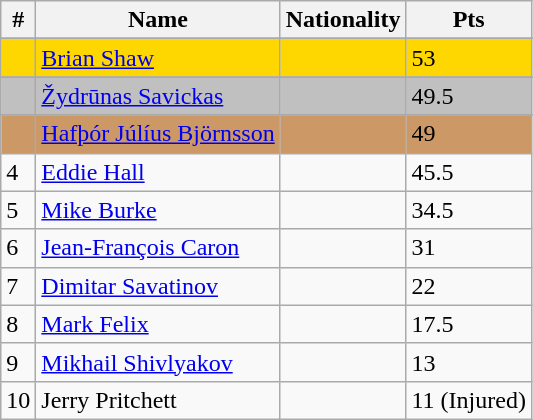<table class="wikitable">
<tr>
<th>#</th>
<th>Name</th>
<th>Nationality</th>
<th>Pts</th>
</tr>
<tr>
</tr>
<tr style="background:gold;">
<td></td>
<td><a href='#'>Brian Shaw</a></td>
<td></td>
<td>53</td>
</tr>
<tr>
</tr>
<tr style="background:silver;">
<td></td>
<td><a href='#'>Žydrūnas Savickas</a></td>
<td></td>
<td>49.5</td>
</tr>
<tr>
</tr>
<tr style="background:#c96;">
<td></td>
<td><a href='#'>Hafþór Júlíus Björnsson</a></td>
<td></td>
<td>49</td>
</tr>
<tr>
<td>4</td>
<td><a href='#'>Eddie Hall</a></td>
<td></td>
<td>45.5</td>
</tr>
<tr>
<td>5</td>
<td><a href='#'>Mike Burke</a></td>
<td></td>
<td>34.5</td>
</tr>
<tr>
<td>6</td>
<td><a href='#'>Jean-François Caron</a></td>
<td></td>
<td>31</td>
</tr>
<tr>
<td>7</td>
<td><a href='#'>Dimitar Savatinov</a></td>
<td></td>
<td>22</td>
</tr>
<tr>
<td>8</td>
<td><a href='#'>Mark Felix</a></td>
<td></td>
<td>17.5</td>
</tr>
<tr>
<td>9</td>
<td><a href='#'>Mikhail Shivlyakov</a></td>
<td></td>
<td>13</td>
</tr>
<tr>
<td>10</td>
<td>Jerry Pritchett</td>
<td></td>
<td>11 (Injured)</td>
</tr>
</table>
